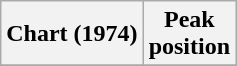<table class="wikitable sortable plainrowheaders">
<tr>
<th>Chart (1974)</th>
<th>Peak<br>position</th>
</tr>
<tr>
</tr>
</table>
